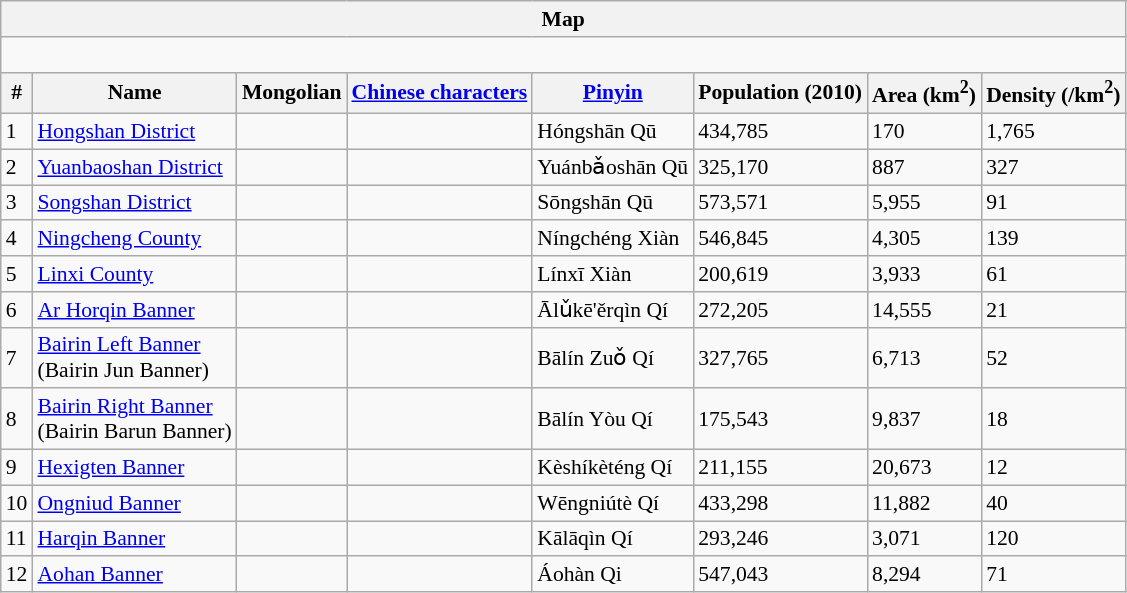<table class="wikitable" style="font-size:90%;" align=center>
<tr>
<th colspan="8" align="center">Map</th>
</tr>
<tr>
<td colspan="8" align="center"><div><br>















</div></td>
</tr>
<tr>
<th>#</th>
<th>Name</th>
<th>Mongolian</th>
<th><a href='#'>Chinese characters</a></th>
<th><a href='#'>Pinyin</a></th>
<th>Population (2010)</th>
<th>Area (km<sup>2</sup>)</th>
<th>Density (/km<sup>2</sup>)</th>
</tr>
<tr --------->
<td>1</td>
<td><a href='#'>Hongshan District</a></td>
<td><br></td>
<td></td>
<td>Hóngshān Qū</td>
<td>434,785</td>
<td>170</td>
<td>1,765</td>
</tr>
<tr --------->
<td>2</td>
<td><a href='#'>Yuanbaoshan District</a></td>
<td><br></td>
<td></td>
<td>Yuánbǎoshān Qū</td>
<td>325,170</td>
<td>887</td>
<td>327</td>
</tr>
<tr --------->
<td>3</td>
<td><a href='#'>Songshan District</a></td>
<td><br></td>
<td></td>
<td>Sōngshān Qū</td>
<td>573,571</td>
<td>5,955</td>
<td>91</td>
</tr>
<tr --------->
<td>4</td>
<td><a href='#'>Ningcheng County</a></td>
<td><br></td>
<td></td>
<td>Níngchéng Xiàn</td>
<td>546,845</td>
<td>4,305</td>
<td>139</td>
</tr>
<tr --------->
<td>5</td>
<td><a href='#'>Linxi County</a></td>
<td><br></td>
<td></td>
<td>Línxī Xiàn</td>
<td>200,619</td>
<td>3,933</td>
<td>61</td>
</tr>
<tr --------->
<td>6</td>
<td><a href='#'>Ar Horqin Banner</a></td>
<td><br></td>
<td></td>
<td>Ālǔkē'ěrqìn Qí</td>
<td>272,205</td>
<td>14,555</td>
<td>21</td>
</tr>
<tr --------->
<td>7</td>
<td><a href='#'>Bairin Left Banner</a><br>(Bairin Jun Banner)</td>
<td><br></td>
<td></td>
<td>Bālín Zuǒ Qí</td>
<td>327,765</td>
<td>6,713</td>
<td>52</td>
</tr>
<tr --------->
<td>8</td>
<td><a href='#'>Bairin Right Banner</a><br>(Bairin Barun Banner)</td>
<td><br></td>
<td></td>
<td>Bālín Yòu Qí</td>
<td>175,543</td>
<td>9,837</td>
<td>18</td>
</tr>
<tr --------->
<td>9</td>
<td><a href='#'>Hexigten Banner</a></td>
<td><br></td>
<td></td>
<td>Kèshíkèténg Qí</td>
<td>211,155</td>
<td>20,673</td>
<td>12</td>
</tr>
<tr --------->
<td>10</td>
<td><a href='#'>Ongniud Banner</a></td>
<td><br></td>
<td></td>
<td>Wēngniútè Qí</td>
<td>433,298</td>
<td>11,882</td>
<td>40</td>
</tr>
<tr --------->
<td>11</td>
<td><a href='#'>Harqin Banner</a></td>
<td><br></td>
<td></td>
<td>Kālāqìn Qí</td>
<td>293,246</td>
<td>3,071</td>
<td>120</td>
</tr>
<tr --------->
<td>12</td>
<td><a href='#'>Aohan Banner</a></td>
<td><br></td>
<td></td>
<td>Áohàn Qi</td>
<td>547,043</td>
<td>8,294</td>
<td>71</td>
</tr>
</table>
